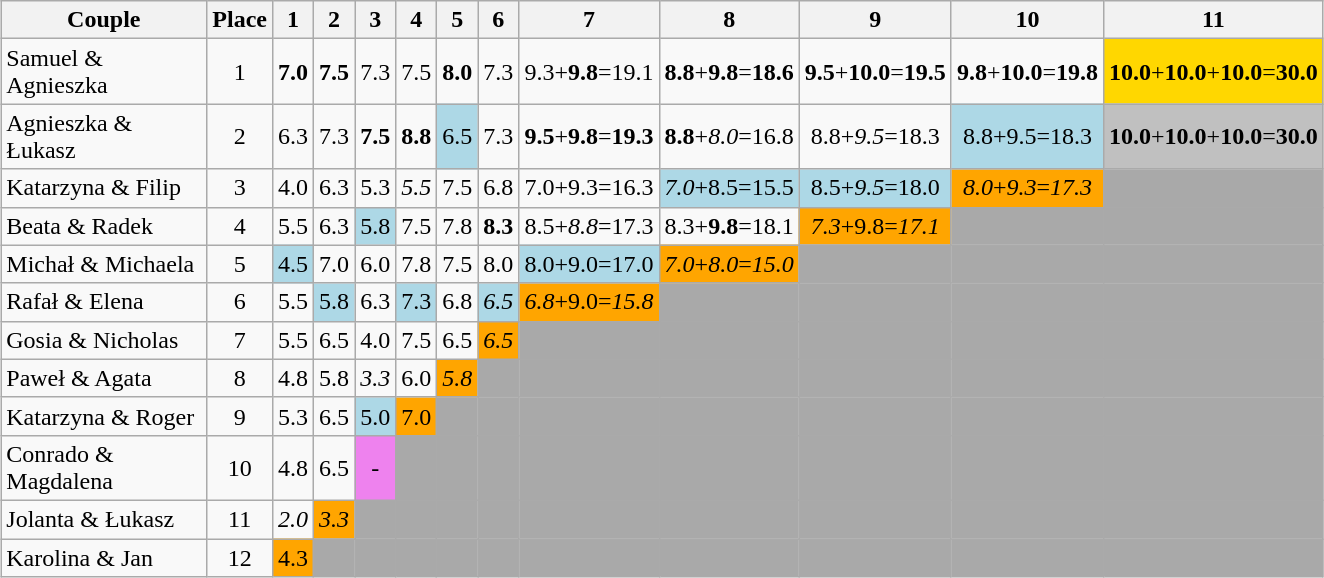<table class="wikitable sortable" style="margin:auto;text-align:center;">
<tr>
<th style="width:130px;">Couple</th>
<th>Place</th>
<th Gwiazdy tańczą na lodzie (season 3)#Week 1>1</th>
<th Gwiazdy tańczą na lodzie (season 3)#Week 2>2</th>
<th Gwiazdy tańczą na lodzie (season 3)#Week 3>3</th>
<th Gwiazdy tańczą na lodzie (season 3)#Week 4>4</th>
<th Gwiazdy tańczą na lodzie (season 3)#Week 5>5</th>
<th Gwiazdy tańczą na lodzie (season 3)#Week 6>6</th>
<th Gwiazdy tańczą na lodzie (season 3)#Week 7>7</th>
<th Gwiazdy tańczą na lodzie (season 3)#Week 8>8</th>
<th Gwiazdy tańczą na lodzie (season 3)#Week 9>9</th>
<th Gwiazdy tańczą na lodzie (season 3)#Week 10>10</th>
<th Gwiazdy tańczą na lodzie (season 3)#Week 11>11</th>
</tr>
<tr>
<td style="text-align:left;">Samuel & Agnieszka</td>
<td>1</td>
<td><span><strong>7.0</strong></span></td>
<td><span><strong>7.5</strong></span></td>
<td>7.3</td>
<td>7.5</td>
<td><span><strong>8.0</strong></span></td>
<td>7.3</td>
<td>9.3+<span><strong>9.8</strong></span>=19.1</td>
<td><span><strong>8.8</strong></span>+<span><strong>9.8</strong></span>=<span><strong>18.6</strong></span></td>
<td><span><strong>9.5</strong></span>+<span><strong>10.0</strong></span>=<span><strong>19.5</strong></span></td>
<td><span><strong>9.8</strong></span>+<span><strong>10.0</strong></span>=<span><strong>19.8</strong></span></td>
<td style="background:gold;"><span><strong>10.0</strong></span>+<span><strong>10.0</strong></span>+<span><strong>10.0</strong></span>=<span><strong>30.0</strong></span></td>
</tr>
<tr>
<td style="text-align:left;">Agnieszka & Łukasz</td>
<td>2</td>
<td>6.3</td>
<td>7.3</td>
<td><span><strong>7.5</strong></span></td>
<td><span><strong>8.8</strong></span></td>
<td style="background:lightblue;">6.5</td>
<td>7.3</td>
<td><span><strong>9.5</strong></span>+<span><strong>9.8</strong></span>=<span><strong>19.3</strong></span></td>
<td><span><strong>8.8</strong></span>+<span><em>8.0</em></span>=16.8</td>
<td>8.8+<span><em>9.5</em></span>=18.3</td>
<td style="background:lightblue;">8.8+9.5=18.3</td>
<td style="background:silver;"><span><strong>10.0</strong></span>+<span><strong>10.0</strong></span>+<span><strong>10.0</strong></span>=<span><strong>30.0</strong></span></td>
</tr>
<tr>
<td style="text-align:left;">Katarzyna & Filip</td>
<td>3</td>
<td>4.0</td>
<td>6.3</td>
<td>5.3</td>
<td><span><em>5.5</em></span></td>
<td>7.5</td>
<td>6.8</td>
<td>7.0+9.3=16.3</td>
<td style="background:lightblue;"><span><em>7.0</em></span>+8.5=15.5</td>
<td style="background:lightblue;">8.5+<span><em>9.5</em></span>=18.0</td>
<td style="background:orange;"><span><em>8.0</em></span>+<span><em>9.3</em></span>=<span><em>17.3</em></span></td>
<td style="background:darkgrey;"></td>
</tr>
<tr>
<td style="text-align:left;">Beata & Radek</td>
<td>4</td>
<td>5.5</td>
<td>6.3</td>
<td style="background:lightblue;">5.8</td>
<td>7.5</td>
<td>7.8</td>
<td><span><strong>8.3</strong></span></td>
<td>8.5+<span><em>8.8</em></span>=17.3</td>
<td>8.3+<span><strong>9.8</strong></span>=18.1</td>
<td style="background:orange;"><span><em>7.3</em></span>+9.8=<span><em>17.1</em></span></td>
<td style="background:darkgrey;"></td>
<td style="background:darkgrey;"></td>
</tr>
<tr>
<td style="text-align:left;">Michał & Michaela</td>
<td>5</td>
<td style="background:lightblue;">4.5</td>
<td>7.0</td>
<td>6.0</td>
<td>7.8</td>
<td>7.5</td>
<td>8.0</td>
<td style="background:lightblue;">8.0+9.0=17.0</td>
<td style="background:orange;"><span><em>7.0</em></span>+<span><em>8.0</em></span>=<span><em>15.0</em></span></td>
<td style="background:darkgrey;"></td>
<td style="background:darkgrey;"></td>
<td style="background:darkgrey;"></td>
</tr>
<tr>
<td style="text-align:left;">Rafał & Elena</td>
<td>6</td>
<td>5.5</td>
<td style="background:lightblue;">5.8</td>
<td>6.3</td>
<td style="background:lightblue;">7.3</td>
<td>6.8</td>
<td style="background:lightblue;"><span><em>6.5</em></span></td>
<td style="background:orange;"><span><em>6.8</em></span>+9.0=<span><em>15.8</em></span></td>
<td style="background:darkgrey;"></td>
<td style="background:darkgrey;"></td>
<td style="background:darkgrey;"></td>
<td style="background:darkgrey;"></td>
</tr>
<tr>
<td style="text-align:left;">Gosia & Nicholas</td>
<td>7</td>
<td>5.5</td>
<td>6.5</td>
<td>4.0</td>
<td>7.5</td>
<td>6.5</td>
<td style="background:orange;"><span><em>6.5</em></span></td>
<td style="background:darkgrey;"></td>
<td style="background:darkgrey;"></td>
<td style="background:darkgrey;"></td>
<td style="background:darkgrey;"></td>
<td style="background:darkgrey;"></td>
</tr>
<tr>
<td style="text-align:left;">Paweł & Agata</td>
<td>8</td>
<td>4.8</td>
<td>5.8</td>
<td><span><em>3.3</em></span></td>
<td>6.0</td>
<td style="background:orange;"><span><em>5.8</em></span></td>
<td style="background:darkgrey;"></td>
<td style="background:darkgrey;"></td>
<td style="background:darkgrey;"></td>
<td style="background:darkgrey;"></td>
<td style="background:darkgrey;"></td>
<td style="background:darkgrey;"></td>
</tr>
<tr>
<td style="text-align:left;">Katarzyna & Roger</td>
<td>9</td>
<td>5.3</td>
<td>6.5</td>
<td style="background:lightblue;">5.0</td>
<td style="background:orange;">7.0</td>
<td style="background:darkgrey;"></td>
<td style="background:darkgrey;"></td>
<td style="background:darkgrey;"></td>
<td style="background:darkgrey;"></td>
<td style="background:darkgrey;"></td>
<td style="background:darkgrey;"></td>
<td style="background:darkgrey;"></td>
</tr>
<tr>
<td style="text-align:left;">Conrado & Magdalena</td>
<td>10</td>
<td>4.8</td>
<td>6.5</td>
<td style="background:violet;">-</td>
<td style="background:darkgrey;"></td>
<td style="background:darkgrey;"></td>
<td style="background:darkgrey;"></td>
<td style="background:darkgrey;"></td>
<td style="background:darkgrey;"></td>
<td style="background:darkgrey;"></td>
<td style="background:darkgrey;"></td>
<td style="background:darkgrey;"></td>
</tr>
<tr>
<td style="text-align:left;">Jolanta & Łukasz</td>
<td>11</td>
<td><span><em>2.0</em></span></td>
<td style="background:orange;"><span><em>3.3</em></span></td>
<td style="background:darkgrey;"></td>
<td style="background:darkgrey;"></td>
<td style="background:darkgrey;"></td>
<td style="background:darkgrey;"></td>
<td style="background:darkgrey;"></td>
<td style="background:darkgrey;"></td>
<td style="background:darkgrey;"></td>
<td style="background:darkgrey;"></td>
<td style="background:darkgrey;"></td>
</tr>
<tr>
<td style="text-align:left;">Karolina & Jan</td>
<td>12</td>
<td style="background:orange;">4.3</td>
<td style="background:darkgrey;"></td>
<td style="background:darkgrey;"></td>
<td style="background:darkgrey;"></td>
<td style="background:darkgrey;"></td>
<td style="background:darkgrey;"></td>
<td style="background:darkgrey;"></td>
<td style="background:darkgrey;"></td>
<td style="background:darkgrey;"></td>
<td style="background:darkgrey;"></td>
<td style="background:darkgrey;"></td>
</tr>
</table>
